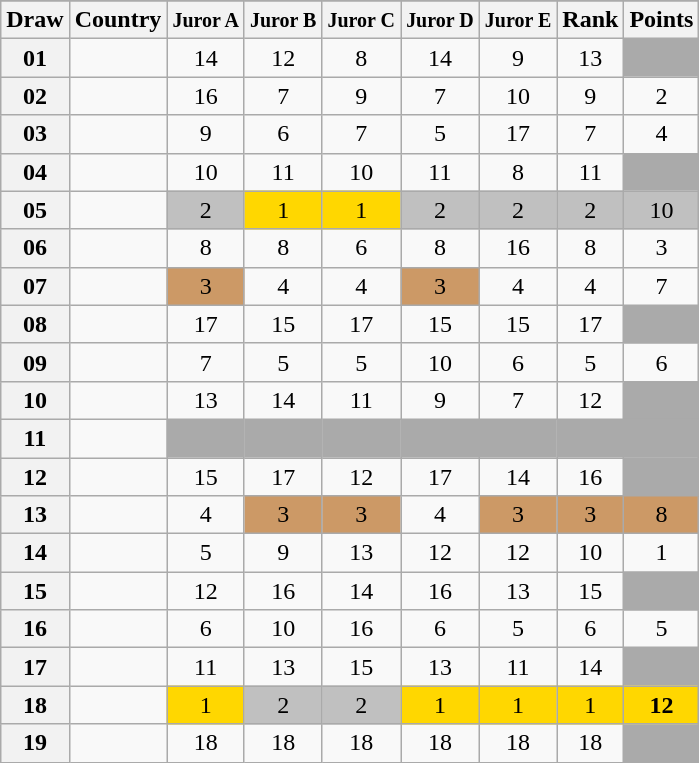<table class="sortable wikitable collapsible plainrowheaders" style="text-align:center;">
<tr>
</tr>
<tr>
<th scope="col">Draw</th>
<th scope="col">Country</th>
<th scope="col"><small>Juror A</small></th>
<th scope="col"><small>Juror B</small></th>
<th scope="col"><small>Juror C</small></th>
<th scope="col"><small>Juror D</small></th>
<th scope="col"><small>Juror E</small></th>
<th scope="col">Rank</th>
<th scope="col">Points</th>
</tr>
<tr>
<th scope="row" style="text-align:center;">01</th>
<td style="text-align:left;"></td>
<td>14</td>
<td>12</td>
<td>8</td>
<td>14</td>
<td>9</td>
<td>13</td>
<td style="background:#AAAAAA;"></td>
</tr>
<tr>
<th scope="row" style="text-align:center;">02</th>
<td style="text-align:left;"></td>
<td>16</td>
<td>7</td>
<td>9</td>
<td>7</td>
<td>10</td>
<td>9</td>
<td>2</td>
</tr>
<tr>
<th scope="row" style="text-align:center;">03</th>
<td style="text-align:left;"></td>
<td>9</td>
<td>6</td>
<td>7</td>
<td>5</td>
<td>17</td>
<td>7</td>
<td>4</td>
</tr>
<tr>
<th scope="row" style="text-align:center;">04</th>
<td style="text-align:left;"></td>
<td>10</td>
<td>11</td>
<td>10</td>
<td>11</td>
<td>8</td>
<td>11</td>
<td style="background:#AAAAAA;"></td>
</tr>
<tr>
<th scope="row" style="text-align:center;">05</th>
<td style="text-align:left;"></td>
<td style="background:silver;">2</td>
<td style="background:gold;">1</td>
<td style="background:gold;">1</td>
<td style="background:silver;">2</td>
<td style="background:silver;">2</td>
<td style="background:silver;">2</td>
<td style="background:silver;">10</td>
</tr>
<tr>
<th scope="row" style="text-align:center;">06</th>
<td style="text-align:left;"></td>
<td>8</td>
<td>8</td>
<td>6</td>
<td>8</td>
<td>16</td>
<td>8</td>
<td>3</td>
</tr>
<tr>
<th scope="row" style="text-align:center;">07</th>
<td style="text-align:left;"></td>
<td style="background:#CC9966;">3</td>
<td>4</td>
<td>4</td>
<td style="background:#CC9966;">3</td>
<td>4</td>
<td>4</td>
<td>7</td>
</tr>
<tr>
<th scope="row" style="text-align:center;">08</th>
<td style="text-align:left;"></td>
<td>17</td>
<td>15</td>
<td>17</td>
<td>15</td>
<td>15</td>
<td>17</td>
<td style="background:#AAAAAA;"></td>
</tr>
<tr>
<th scope="row" style="text-align:center;">09</th>
<td style="text-align:left;"></td>
<td>7</td>
<td>5</td>
<td>5</td>
<td>10</td>
<td>6</td>
<td>5</td>
<td>6</td>
</tr>
<tr>
<th scope="row" style="text-align:center;">10</th>
<td style="text-align:left;"></td>
<td>13</td>
<td>14</td>
<td>11</td>
<td>9</td>
<td>7</td>
<td>12</td>
<td style="background:#AAAAAA;"></td>
</tr>
<tr class="sortbottom">
<th scope="row" style="text-align:center;">11</th>
<td style="text-align:left;"></td>
<td style="background:#AAAAAA;"></td>
<td style="background:#AAAAAA;"></td>
<td style="background:#AAAAAA;"></td>
<td style="background:#AAAAAA;"></td>
<td style="background:#AAAAAA;"></td>
<td style="background:#AAAAAA;"></td>
<td style="background:#AAAAAA;"></td>
</tr>
<tr>
<th scope="row" style="text-align:center;">12</th>
<td style="text-align:left;"></td>
<td>15</td>
<td>17</td>
<td>12</td>
<td>17</td>
<td>14</td>
<td>16</td>
<td style="background:#AAAAAA;"></td>
</tr>
<tr>
<th scope="row" style="text-align:center;">13</th>
<td style="text-align:left;"></td>
<td>4</td>
<td style="background:#CC9966;">3</td>
<td style="background:#CC9966;">3</td>
<td>4</td>
<td style="background:#CC9966;">3</td>
<td style="background:#CC9966;">3</td>
<td style="background:#CC9966;">8</td>
</tr>
<tr>
<th scope="row" style="text-align:center;">14</th>
<td style="text-align:left;"></td>
<td>5</td>
<td>9</td>
<td>13</td>
<td>12</td>
<td>12</td>
<td>10</td>
<td>1</td>
</tr>
<tr>
<th scope="row" style="text-align:center;">15</th>
<td style="text-align:left;"></td>
<td>12</td>
<td>16</td>
<td>14</td>
<td>16</td>
<td>13</td>
<td>15</td>
<td style="background:#AAAAAA;"></td>
</tr>
<tr>
<th scope="row" style="text-align:center;">16</th>
<td style="text-align:left;"></td>
<td>6</td>
<td>10</td>
<td>16</td>
<td>6</td>
<td>5</td>
<td>6</td>
<td>5</td>
</tr>
<tr>
<th scope="row" style="text-align:center;">17</th>
<td style="text-align:left;"></td>
<td>11</td>
<td>13</td>
<td>15</td>
<td>13</td>
<td>11</td>
<td>14</td>
<td style="background:#AAAAAA;"></td>
</tr>
<tr>
<th scope="row" style="text-align:center;">18</th>
<td style="text-align:left;"></td>
<td style="background:gold;">1</td>
<td style="background:silver;">2</td>
<td style="background:silver;">2</td>
<td style="background:gold;">1</td>
<td style="background:gold;">1</td>
<td style="background:gold;">1</td>
<td style="background:gold;"><strong>12</strong></td>
</tr>
<tr>
<th scope="row" style="text-align:center;">19</th>
<td style="text-align:left;"></td>
<td>18</td>
<td>18</td>
<td>18</td>
<td>18</td>
<td>18</td>
<td>18</td>
<td style="background:#AAAAAA;"></td>
</tr>
</table>
